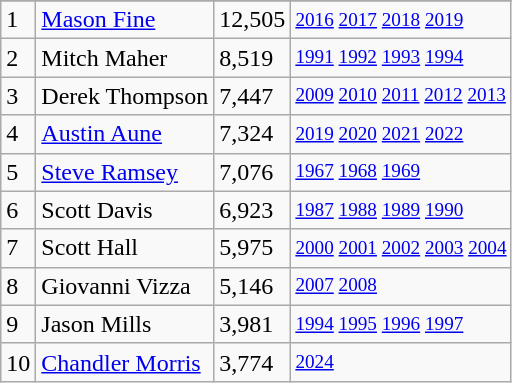<table class="wikitable">
<tr>
</tr>
<tr>
<td>1</td>
<td><a href='#'>Mason Fine</a></td>
<td>12,505</td>
<td style="font-size:80%;"><a href='#'>2016</a> <a href='#'>2017</a> <a href='#'>2018</a> <a href='#'>2019</a></td>
</tr>
<tr>
<td>2</td>
<td>Mitch Maher</td>
<td>8,519</td>
<td style="font-size:80%;"><a href='#'>1991</a> <a href='#'>1992</a> <a href='#'>1993</a> <a href='#'>1994</a></td>
</tr>
<tr>
<td>3</td>
<td>Derek Thompson</td>
<td>7,447</td>
<td style="font-size:80%;"><a href='#'>2009</a> <a href='#'>2010</a> <a href='#'>2011</a> <a href='#'>2012</a> <a href='#'>2013</a></td>
</tr>
<tr>
<td>4</td>
<td><a href='#'>Austin Aune</a></td>
<td>7,324</td>
<td style="font-size:80%;"><a href='#'>2019</a> <a href='#'>2020</a> <a href='#'>2021</a> <a href='#'>2022</a></td>
</tr>
<tr>
<td>5</td>
<td><a href='#'>Steve Ramsey</a></td>
<td>7,076</td>
<td style="font-size:80%;"><a href='#'>1967</a> <a href='#'>1968</a> <a href='#'>1969</a></td>
</tr>
<tr>
<td>6</td>
<td>Scott Davis</td>
<td>6,923</td>
<td style="font-size:80%;"><a href='#'>1987</a> <a href='#'>1988</a> <a href='#'>1989</a> <a href='#'>1990</a></td>
</tr>
<tr>
<td>7</td>
<td>Scott Hall</td>
<td>5,975</td>
<td style="font-size:80%;"><a href='#'>2000</a> <a href='#'>2001</a> <a href='#'>2002</a> <a href='#'>2003</a> <a href='#'>2004</a></td>
</tr>
<tr>
<td>8</td>
<td>Giovanni Vizza</td>
<td>5,146</td>
<td style="font-size:80%;"><a href='#'>2007</a> <a href='#'>2008</a></td>
</tr>
<tr>
<td>9</td>
<td>Jason Mills</td>
<td>3,981</td>
<td style="font-size:80%;"><a href='#'>1994</a> <a href='#'>1995</a> <a href='#'>1996</a> <a href='#'>1997</a></td>
</tr>
<tr>
<td>10</td>
<td><a href='#'>Chandler Morris</a></td>
<td>3,774</td>
<td style="font-size:80%;"><a href='#'>2024</a></td>
</tr>
</table>
